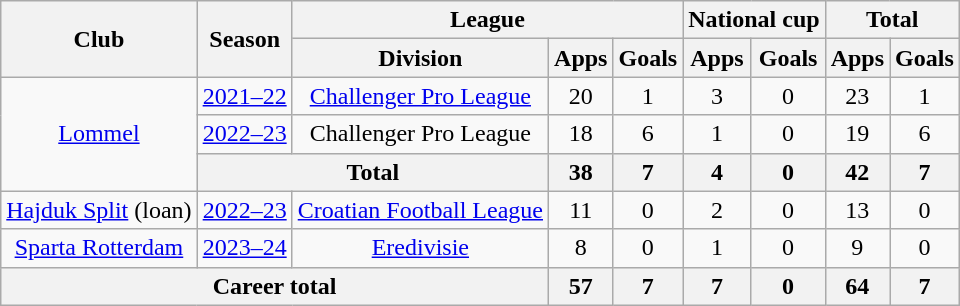<table class="wikitable" style="text-align:center">
<tr>
<th rowspan="2">Club</th>
<th rowspan="2">Season</th>
<th colspan="3">League</th>
<th colspan="2">National cup</th>
<th colspan="2">Total</th>
</tr>
<tr>
<th>Division</th>
<th>Apps</th>
<th>Goals</th>
<th>Apps</th>
<th>Goals</th>
<th>Apps</th>
<th>Goals</th>
</tr>
<tr>
<td rowspan="3"><a href='#'>Lommel</a></td>
<td><a href='#'>2021–22</a></td>
<td><a href='#'>Challenger Pro League</a></td>
<td>20</td>
<td>1</td>
<td>3</td>
<td>0</td>
<td>23</td>
<td>1</td>
</tr>
<tr>
<td><a href='#'>2022–23</a></td>
<td>Challenger Pro League</td>
<td>18</td>
<td>6</td>
<td>1</td>
<td>0</td>
<td>19</td>
<td>6</td>
</tr>
<tr>
<th colspan="2">Total</th>
<th>38</th>
<th>7</th>
<th>4</th>
<th>0</th>
<th>42</th>
<th>7</th>
</tr>
<tr>
<td><a href='#'>Hajduk Split</a> (loan)</td>
<td><a href='#'>2022–23</a></td>
<td><a href='#'>Croatian Football League</a></td>
<td>11</td>
<td>0</td>
<td>2</td>
<td>0</td>
<td>13</td>
<td>0</td>
</tr>
<tr>
<td><a href='#'>Sparta Rotterdam</a></td>
<td><a href='#'>2023–24</a></td>
<td><a href='#'>Eredivisie</a></td>
<td>8</td>
<td>0</td>
<td>1</td>
<td>0</td>
<td>9</td>
<td>0</td>
</tr>
<tr>
<th colspan="3">Career total</th>
<th>57</th>
<th>7</th>
<th>7</th>
<th>0</th>
<th>64</th>
<th>7</th>
</tr>
</table>
